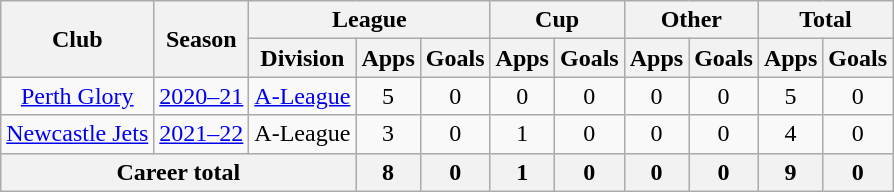<table class="wikitable" style="text-align:center">
<tr>
<th rowspan="2">Club</th>
<th rowspan="2">Season</th>
<th colspan="3">League</th>
<th colspan="2">Cup</th>
<th colspan="2">Other</th>
<th colspan="2">Total</th>
</tr>
<tr>
<th>Division</th>
<th>Apps</th>
<th>Goals</th>
<th>Apps</th>
<th>Goals</th>
<th>Apps</th>
<th>Goals</th>
<th>Apps</th>
<th>Goals</th>
</tr>
<tr>
<td><a href='#'>Perth Glory</a></td>
<td><a href='#'>2020–21</a></td>
<td><a href='#'>A-League</a></td>
<td>5</td>
<td>0</td>
<td>0</td>
<td>0</td>
<td>0</td>
<td>0</td>
<td>5</td>
<td>0</td>
</tr>
<tr>
<td><a href='#'>Newcastle Jets</a></td>
<td><a href='#'>2021–22</a></td>
<td>A-League</td>
<td>3</td>
<td>0</td>
<td>1</td>
<td>0</td>
<td>0</td>
<td>0</td>
<td>4</td>
<td>0</td>
</tr>
<tr>
<th colspan="3">Career total</th>
<th>8</th>
<th>0</th>
<th>1</th>
<th>0</th>
<th>0</th>
<th>0</th>
<th>9</th>
<th>0</th>
</tr>
</table>
